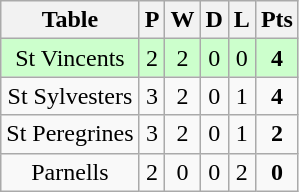<table class="wikitable">
<tr>
<th>Table</th>
<th>P</th>
<th>W</th>
<th>D</th>
<th>L</th>
<th>Pts</th>
</tr>
<tr style="text-align:center; background:#cfc;">
<td>St Vincents</td>
<td>2</td>
<td>2</td>
<td>0</td>
<td>0</td>
<td><strong>4</strong></td>
</tr>
<tr style="text-align:center;">
<td>St Sylvesters</td>
<td>3</td>
<td>2</td>
<td>0</td>
<td>1</td>
<td><strong>4</strong></td>
</tr>
<tr style="text-align:center;">
<td>St Peregrines</td>
<td>3</td>
<td>2</td>
<td>0</td>
<td>1</td>
<td><strong>2</strong></td>
</tr>
<tr style="text-align:center;">
<td>Parnells</td>
<td>2</td>
<td>0</td>
<td>0</td>
<td>2</td>
<td><strong>0</strong></td>
</tr>
</table>
